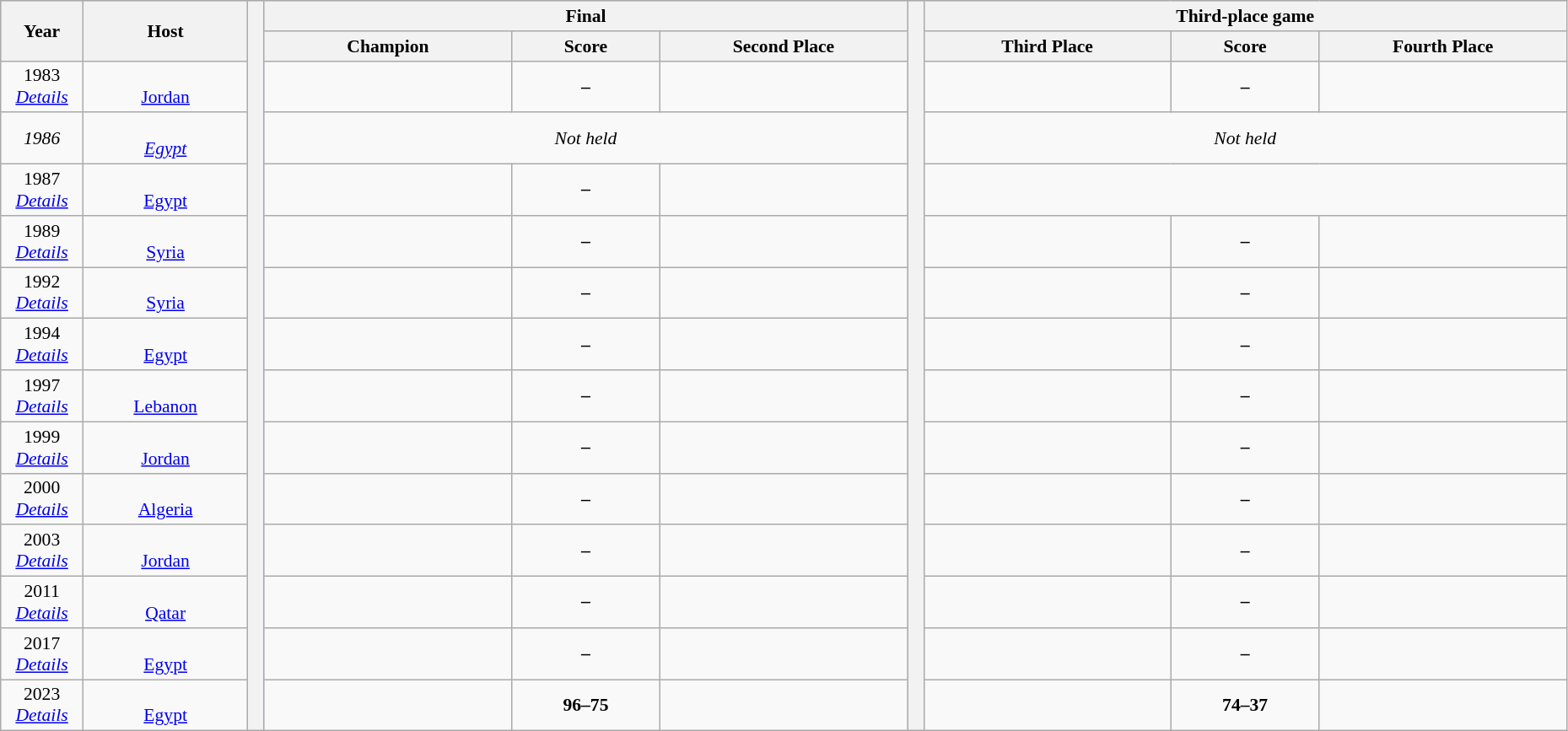<table class="wikitable" style="font-size:90%; width: 98%; text-align: center;">
<tr bgcolor=#C1D8FF>
<th rowspan=2 width=5%>Year</th>
<th rowspan=2 width=10%>Host</th>
<th width=1% rowspan=26 bgcolor=ffffff></th>
<th colspan=3>Final</th>
<th width=1% rowspan=26 bgcolor=ffffff></th>
<th colspan=3>Third-place game</th>
</tr>
<tr bgcolor=#EFEFEF>
<th width=15%>Champion</th>
<th width=9%>Score</th>
<th width=15%>Second Place</th>
<th width=15%>Third Place</th>
<th width=9%>Score</th>
<th width=15%>Fourth Place</th>
</tr>
<tr>
<td>1983<br><em><a href='#'>Details</a></em></td>
<td><br><a href='#'>Jordan</a></td>
<td><strong></strong></td>
<td><strong> – </strong></td>
<td></td>
<td></td>
<td><strong> – </strong></td>
<td></td>
</tr>
<tr>
<td><em>1986</em></td>
<td><br><em><a href='#'>Egypt</a></em></td>
<td colspan=3><em>Not held </em></td>
<td colspan=3><em>Not held </em></td>
</tr>
<tr>
<td>1987<br><em><a href='#'>Details</a></em></td>
<td><br><a href='#'>Egypt</a></td>
<td><strong></strong></td>
<td><strong> – </strong></td>
<td></td>
<td colspan=3></td>
</tr>
<tr>
<td>1989<br><em><a href='#'>Details</a></em></td>
<td><br><a href='#'>Syria</a></td>
<td><strong></strong></td>
<td><strong> – </strong></td>
<td></td>
<td></td>
<td><strong> – </strong></td>
<td></td>
</tr>
<tr>
<td>1992<br><em><a href='#'>Details</a></em></td>
<td><br><a href='#'>Syria</a></td>
<td><strong></strong></td>
<td><strong> – </strong></td>
<td></td>
<td></td>
<td><strong> – </strong></td>
<td></td>
</tr>
<tr>
<td>1994<br><em><a href='#'>Details</a></em></td>
<td><br><a href='#'>Egypt</a></td>
<td><strong></strong></td>
<td><strong> – </strong></td>
<td></td>
<td></td>
<td><strong> – </strong></td>
<td></td>
</tr>
<tr>
<td>1997<br><em><a href='#'>Details</a></em></td>
<td><br><a href='#'>Lebanon</a></td>
<td><strong></strong></td>
<td><strong> – </strong></td>
<td></td>
<td></td>
<td><strong> – </strong></td>
<td></td>
</tr>
<tr>
<td>1999<br><em><a href='#'>Details</a></em></td>
<td><br><a href='#'>Jordan</a></td>
<td><strong></strong></td>
<td><strong> – </strong></td>
<td></td>
<td></td>
<td><strong> – </strong></td>
<td></td>
</tr>
<tr>
<td>2000<br><em><a href='#'>Details</a></em></td>
<td><br><a href='#'>Algeria</a></td>
<td><strong></strong></td>
<td><strong> – </strong></td>
<td></td>
<td></td>
<td><strong> – </strong></td>
<td></td>
</tr>
<tr>
<td>2003<br><em><a href='#'>Details</a></em></td>
<td><br><a href='#'>Jordan</a></td>
<td><strong></strong></td>
<td><strong> – </strong></td>
<td></td>
<td></td>
<td><strong> – </strong></td>
<td></td>
</tr>
<tr>
<td>2011<br><em><a href='#'>Details</a></em></td>
<td><br><a href='#'>Qatar</a></td>
<td><strong></strong></td>
<td><strong> – </strong></td>
<td></td>
<td></td>
<td><strong> – </strong></td>
<td></td>
</tr>
<tr>
<td>2017<br><em><a href='#'>Details</a></em></td>
<td><br><a href='#'>Egypt</a></td>
<td><strong></strong></td>
<td><strong> – </strong></td>
<td></td>
<td></td>
<td><strong> – </strong></td>
<td></td>
</tr>
<tr>
<td>2023<br><em><a href='#'>Details</a></em></td>
<td><br><a href='#'>Egypt</a></td>
<td><strong></strong></td>
<td><strong>96–75</strong></td>
<td></td>
<td></td>
<td><strong>74–37</strong></td>
<td></td>
</tr>
</table>
